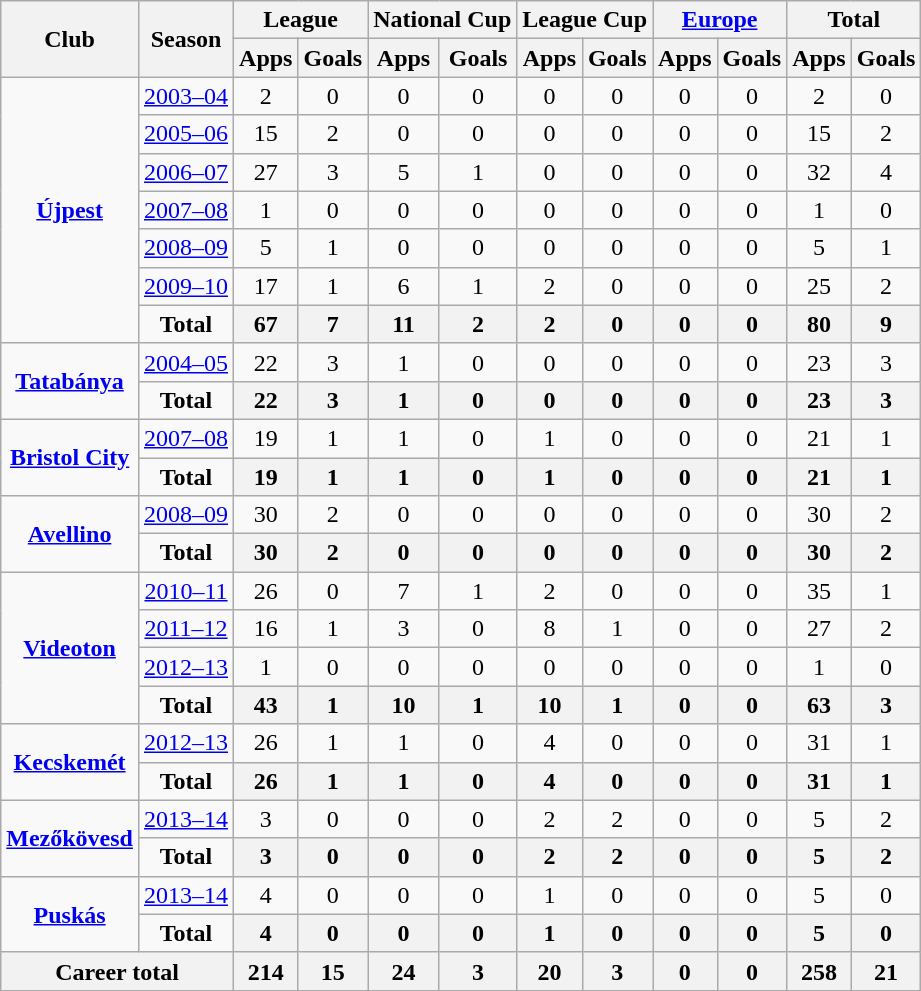<table class="wikitable" style="text-align: center;">
<tr>
<th rowspan="2">Club</th>
<th rowspan="2">Season</th>
<th colspan="2">League</th>
<th colspan="2">National Cup</th>
<th colspan="2">League Cup</th>
<th colspan="2"><a href='#'>Europe</a></th>
<th colspan="2">Total</th>
</tr>
<tr>
<th>Apps</th>
<th>Goals</th>
<th>Apps</th>
<th>Goals</th>
<th>Apps</th>
<th>Goals</th>
<th>Apps</th>
<th>Goals</th>
<th>Apps</th>
<th>Goals</th>
</tr>
<tr>
<td rowspan="7" align=center valign=center><strong><a href='#'>Újpest</a></strong></td>
<td !colspan="2"><a href='#'>2003–04</a></td>
<td>2</td>
<td>0</td>
<td>0</td>
<td>0</td>
<td>0</td>
<td>0</td>
<td>0</td>
<td>0</td>
<td>2</td>
<td>0</td>
</tr>
<tr>
<td !colspan="2"><a href='#'>2005–06</a></td>
<td>15</td>
<td>2</td>
<td>0</td>
<td>0</td>
<td>0</td>
<td>0</td>
<td>0</td>
<td>0</td>
<td>15</td>
<td>2</td>
</tr>
<tr>
<td !colspan="2"><a href='#'>2006–07</a></td>
<td>27</td>
<td>3</td>
<td>5</td>
<td>1</td>
<td>0</td>
<td>0</td>
<td>0</td>
<td>0</td>
<td>32</td>
<td>4</td>
</tr>
<tr>
<td !colspan="2"><a href='#'>2007–08</a></td>
<td>1</td>
<td>0</td>
<td>0</td>
<td>0</td>
<td>0</td>
<td>0</td>
<td>0</td>
<td>0</td>
<td>1</td>
<td>0</td>
</tr>
<tr>
<td !colspan="2"><a href='#'>2008–09</a></td>
<td>5</td>
<td>1</td>
<td>0</td>
<td>0</td>
<td>0</td>
<td>0</td>
<td>0</td>
<td>0</td>
<td>5</td>
<td>1</td>
</tr>
<tr>
<td !colspan="2"><a href='#'>2009–10</a></td>
<td>17</td>
<td>1</td>
<td>6</td>
<td>1</td>
<td>2</td>
<td>0</td>
<td>0</td>
<td>0</td>
<td>25</td>
<td>2</td>
</tr>
<tr>
<td !colspan="2"><strong>Total</strong></td>
<th>67</th>
<th>7</th>
<th>11</th>
<th>2</th>
<th>2</th>
<th>0</th>
<th>0</th>
<th>0</th>
<th>80</th>
<th>9</th>
</tr>
<tr>
<td rowspan="2" align=center valign=center><strong><a href='#'>Tatabánya</a></strong></td>
<td !colspan="2"><a href='#'>2004–05</a></td>
<td>22</td>
<td>3</td>
<td>1</td>
<td>0</td>
<td>0</td>
<td>0</td>
<td>0</td>
<td>0</td>
<td>23</td>
<td>3</td>
</tr>
<tr>
<td !colspan="2"><strong>Total</strong></td>
<th>22</th>
<th>3</th>
<th>1</th>
<th>0</th>
<th>0</th>
<th>0</th>
<th>0</th>
<th>0</th>
<th>23</th>
<th>3</th>
</tr>
<tr>
<td rowspan="2" align=center valign=center><strong><a href='#'>Bristol City</a></strong></td>
<td !colspan="2"><a href='#'>2007–08</a></td>
<td>19</td>
<td>1</td>
<td>1</td>
<td>0</td>
<td>1</td>
<td>0</td>
<td>0</td>
<td>0</td>
<td>21</td>
<td>1</td>
</tr>
<tr>
<td !colspan="2"><strong>Total</strong></td>
<th>19</th>
<th>1</th>
<th>1</th>
<th>0</th>
<th>1</th>
<th>0</th>
<th>0</th>
<th>0</th>
<th>21</th>
<th>1</th>
</tr>
<tr>
<td rowspan="2" align=center valign=center><strong><a href='#'>Avellino</a></strong></td>
<td !colspan="2"><a href='#'>2008–09</a></td>
<td>30</td>
<td>2</td>
<td>0</td>
<td>0</td>
<td>0</td>
<td>0</td>
<td>0</td>
<td>0</td>
<td>30</td>
<td>2</td>
</tr>
<tr>
<td !colspan="2"><strong>Total</strong></td>
<th>30</th>
<th>2</th>
<th>0</th>
<th>0</th>
<th>0</th>
<th>0</th>
<th>0</th>
<th>0</th>
<th>30</th>
<th>2</th>
</tr>
<tr>
<td rowspan="4" align=center valign=center><strong><a href='#'>Videoton</a></strong></td>
<td !colspan="2"><a href='#'>2010–11</a></td>
<td>26</td>
<td>0</td>
<td>7</td>
<td>1</td>
<td>2</td>
<td>0</td>
<td>0</td>
<td>0</td>
<td>35</td>
<td>1</td>
</tr>
<tr>
<td !colspan="2"><a href='#'>2011–12</a></td>
<td>16</td>
<td>1</td>
<td>3</td>
<td>0</td>
<td>8</td>
<td>1</td>
<td>0</td>
<td>0</td>
<td>27</td>
<td>2</td>
</tr>
<tr>
<td !colspan="2"><a href='#'>2012–13</a></td>
<td>1</td>
<td>0</td>
<td>0</td>
<td>0</td>
<td>0</td>
<td>0</td>
<td>0</td>
<td>0</td>
<td>1</td>
<td>0</td>
</tr>
<tr>
<td !colspan="2"><strong>Total</strong></td>
<th>43</th>
<th>1</th>
<th>10</th>
<th>1</th>
<th>10</th>
<th>1</th>
<th>0</th>
<th>0</th>
<th>63</th>
<th>3</th>
</tr>
<tr>
<td rowspan="2" align=center valign=center><strong><a href='#'>Kecskemét</a></strong></td>
<td !colspan="2"><a href='#'>2012–13</a></td>
<td>26</td>
<td>1</td>
<td>1</td>
<td>0</td>
<td>4</td>
<td>0</td>
<td>0</td>
<td>0</td>
<td>31</td>
<td>1</td>
</tr>
<tr>
<td !colspan="2"><strong>Total</strong></td>
<th>26</th>
<th>1</th>
<th>1</th>
<th>0</th>
<th>4</th>
<th>0</th>
<th>0</th>
<th>0</th>
<th>31</th>
<th>1</th>
</tr>
<tr>
<td rowspan="2" align=center valign=center><strong><a href='#'>Mezőkövesd</a></strong></td>
<td !colspan="2"><a href='#'>2013–14</a></td>
<td>3</td>
<td>0</td>
<td>0</td>
<td>0</td>
<td>2</td>
<td>2</td>
<td>0</td>
<td>0</td>
<td>5</td>
<td>2</td>
</tr>
<tr>
<td !colspan="2"><strong>Total</strong></td>
<th>3</th>
<th>0</th>
<th>0</th>
<th>0</th>
<th>2</th>
<th>2</th>
<th>0</th>
<th>0</th>
<th>5</th>
<th>2</th>
</tr>
<tr>
<td rowspan="2" align=center valign=center><strong><a href='#'>Puskás</a></strong></td>
<td !colspan="2"><a href='#'>2013–14</a></td>
<td>4</td>
<td>0</td>
<td>0</td>
<td>0</td>
<td>1</td>
<td>0</td>
<td>0</td>
<td>0</td>
<td>5</td>
<td>0</td>
</tr>
<tr>
<td !colspan="2"><strong>Total</strong></td>
<th>4</th>
<th>0</th>
<th>0</th>
<th>0</th>
<th>1</th>
<th>0</th>
<th>0</th>
<th>0</th>
<th>5</th>
<th>0</th>
</tr>
<tr>
<th colspan="2">Career total</th>
<th>214</th>
<th>15</th>
<th>24</th>
<th>3</th>
<th>20</th>
<th>3</th>
<th>0</th>
<th>0</th>
<th>258</th>
<th>21</th>
</tr>
</table>
